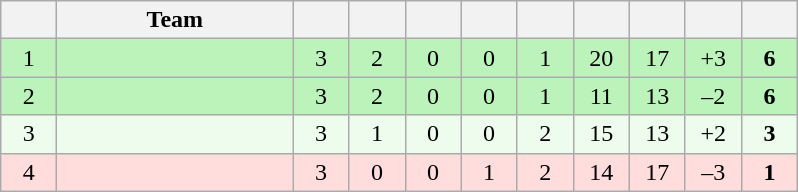<table class="wikitable" style="text-align: center; font-size: 100%;">
<tr>
<th width="30"></th>
<th width="150">Team</th>
<th width="30"></th>
<th width="30"></th>
<th width="30"></th>
<th width="30"></th>
<th width="30"></th>
<th width="30"></th>
<th width="30"></th>
<th width="30"></th>
<th width="30"></th>
</tr>
<tr style="background-color: #bbf3bb">
<td>1</td>
<td align="left"></td>
<td>3</td>
<td>2</td>
<td>0</td>
<td>0</td>
<td>1</td>
<td>20</td>
<td>17</td>
<td>+3</td>
<td><strong>6</strong></td>
</tr>
<tr style="background-color: #bbf3bb">
<td>2</td>
<td align="left"></td>
<td>3</td>
<td>2</td>
<td>0</td>
<td>0</td>
<td>1</td>
<td>11</td>
<td>13</td>
<td>–2</td>
<td><strong>6</strong></td>
</tr>
<tr style="background-color: #edfced">
<td>3</td>
<td align="left"></td>
<td>3</td>
<td>1</td>
<td>0</td>
<td>0</td>
<td>2</td>
<td>15</td>
<td>13</td>
<td>+2</td>
<td><strong>3</strong></td>
</tr>
<tr style="background-color: #ffdddd">
<td>4</td>
<td align="left"></td>
<td>3</td>
<td>0</td>
<td>0</td>
<td>1</td>
<td>2</td>
<td>14</td>
<td>17</td>
<td>–3</td>
<td><strong>1</strong></td>
</tr>
</table>
